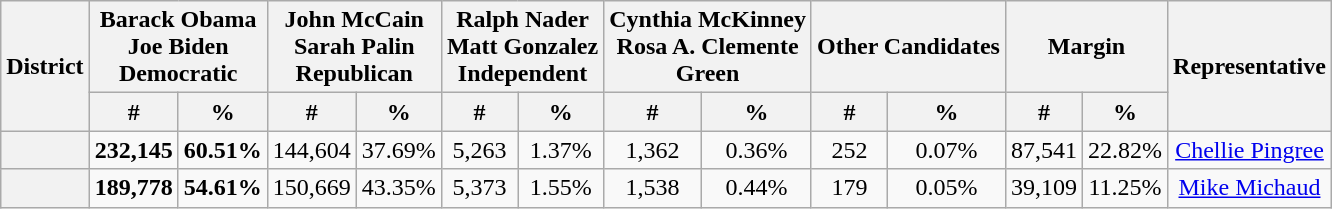<table class="wikitable">
<tr>
<th rowspan="2">District</th>
<th colspan="2">Barack Obama<br>Joe Biden<br>Democratic</th>
<th colspan="2">John McCain<br>Sarah Palin<br>Republican</th>
<th colspan="2">Ralph Nader<br>Matt Gonzalez<br>Independent</th>
<th colspan="2">Cynthia McKinney<br>Rosa A. Clemente<br>Green</th>
<th colspan="2">Other Candidates</th>
<th colspan="2">Margin</th>
<th rowspan="2">Representative</th>
</tr>
<tr>
<th>#</th>
<th>%</th>
<th>#</th>
<th>%</th>
<th>#</th>
<th>%</th>
<th>#</th>
<th>%</th>
<th>#</th>
<th>%</th>
<th>#</th>
<th>%</th>
</tr>
<tr align="center">
<th></th>
<td><strong>232,145</strong></td>
<td><strong>60.51%</strong></td>
<td>144,604</td>
<td>37.69%</td>
<td>5,263</td>
<td>1.37%</td>
<td>1,362</td>
<td>0.36%</td>
<td>252</td>
<td>0.07%</td>
<td>87,541</td>
<td>22.82%</td>
<td><a href='#'>Chellie Pingree</a></td>
</tr>
<tr align="center">
<th></th>
<td><strong>189,778</strong></td>
<td><strong>54.61%</strong></td>
<td>150,669</td>
<td>43.35%</td>
<td>5,373</td>
<td>1.55%</td>
<td>1,538</td>
<td>0.44%</td>
<td>179</td>
<td>0.05%</td>
<td>39,109</td>
<td>11.25%</td>
<td><a href='#'>Mike Michaud</a></td>
</tr>
</table>
